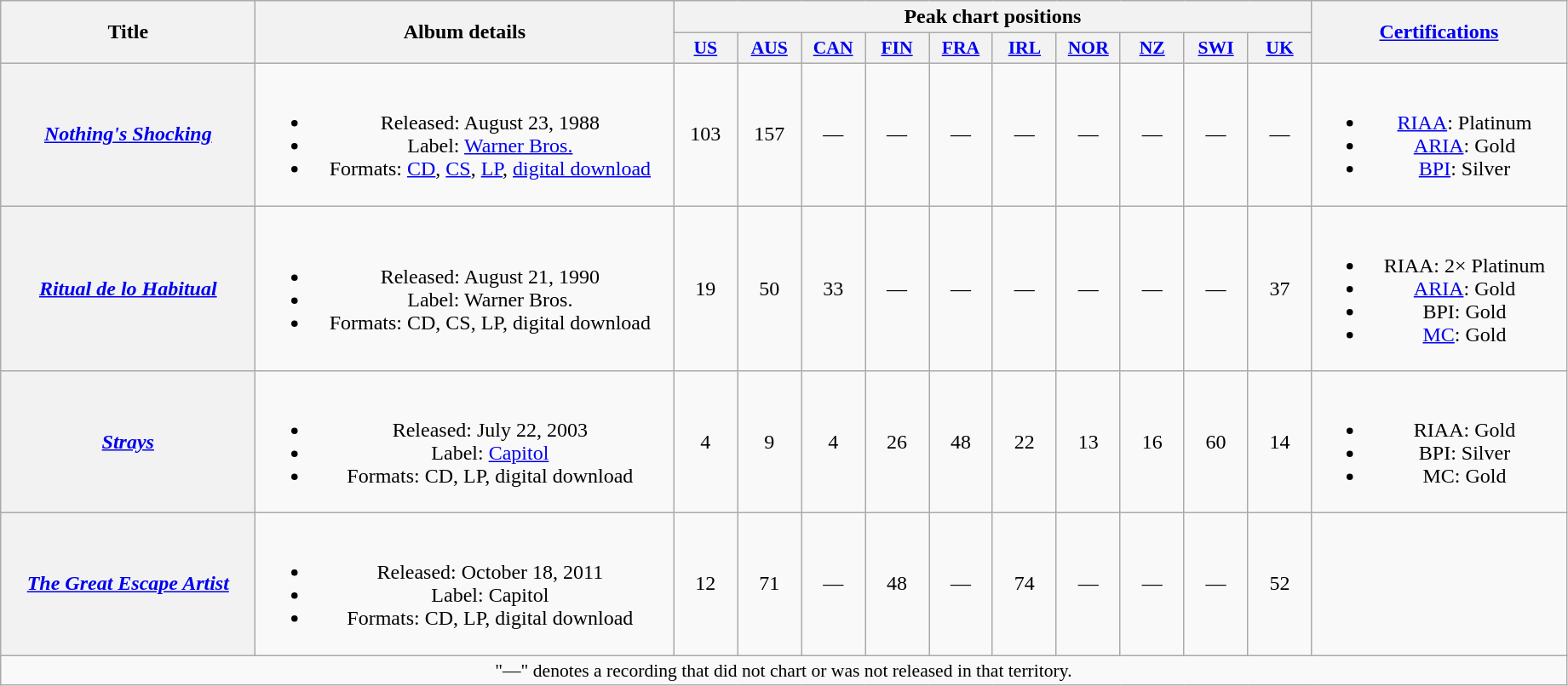<table class="wikitable plainrowheaders" style="text-align:center;">
<tr>
<th scope="col" rowspan="2" style="width:12em;">Title</th>
<th scope="col" rowspan="2" style="width:20em;">Album details</th>
<th scope="col" colspan="10">Peak chart positions</th>
<th scope="col" rowspan="2" style="width:12em;"><a href='#'>Certifications</a></th>
</tr>
<tr>
<th scope="col" style="width:3em;font-size:90%;"><a href='#'>US</a><br></th>
<th scope="col" style="width:3em;font-size:90%;"><a href='#'>AUS</a><br></th>
<th scope="col" style="width:3em;font-size:90%;"><a href='#'>CAN</a><br></th>
<th scope="col" style="width:3em;font-size:90%;"><a href='#'>FIN</a><br></th>
<th scope="col" style="width:3em;font-size:90%;"><a href='#'>FRA</a><br></th>
<th scope="col" style="width:3em;font-size:90%;"><a href='#'>IRL</a><br></th>
<th scope="col" style="width:3em;font-size:90%;"><a href='#'>NOR</a><br></th>
<th scope="col" style="width:3em;font-size:90%;"><a href='#'>NZ</a><br></th>
<th scope="col" style="width:3em;font-size:90%;"><a href='#'>SWI</a><br></th>
<th scope="col" style="width:3em;font-size:90%;"><a href='#'>UK</a><br></th>
</tr>
<tr>
<th scope="row"><em><a href='#'>Nothing's Shocking</a></em></th>
<td><br><ul><li>Released: August 23, 1988</li><li>Label: <a href='#'>Warner Bros.</a></li><li>Formats: <a href='#'>CD</a>, <a href='#'>CS</a>, <a href='#'>LP</a>, <a href='#'>digital download</a></li></ul></td>
<td>103</td>
<td>157</td>
<td>—</td>
<td>—</td>
<td>—</td>
<td>—</td>
<td>—</td>
<td>—</td>
<td>—</td>
<td>—</td>
<td><br><ul><li><a href='#'>RIAA</a>: Platinum</li><li><a href='#'>ARIA</a>: Gold</li><li><a href='#'>BPI</a>: Silver</li></ul></td>
</tr>
<tr>
<th scope="row"><em><a href='#'>Ritual de lo Habitual</a></em></th>
<td><br><ul><li>Released: August 21, 1990</li><li>Label: Warner Bros.</li><li>Formats: CD, CS, LP, digital download</li></ul></td>
<td>19</td>
<td>50</td>
<td>33</td>
<td>—</td>
<td>—</td>
<td>—</td>
<td>—</td>
<td>—</td>
<td>—</td>
<td>37</td>
<td><br><ul><li>RIAA: 2× Platinum</li><li><a href='#'>ARIA</a>: Gold</li><li>BPI: Gold</li><li><a href='#'>MC</a>: Gold</li></ul></td>
</tr>
<tr>
<th scope="row"><em><a href='#'>Strays</a></em></th>
<td><br><ul><li>Released: July 22, 2003</li><li>Label: <a href='#'>Capitol</a></li><li>Formats: CD, LP, digital download</li></ul></td>
<td>4</td>
<td>9</td>
<td>4</td>
<td>26</td>
<td>48</td>
<td>22</td>
<td>13</td>
<td>16</td>
<td>60</td>
<td>14</td>
<td><br><ul><li>RIAA: Gold</li><li>BPI: Silver</li><li>MC: Gold</li></ul></td>
</tr>
<tr>
<th scope="row"><em><a href='#'>The Great Escape Artist</a></em></th>
<td><br><ul><li>Released: October 18, 2011</li><li>Label: Capitol</li><li>Formats: CD, LP, digital download</li></ul></td>
<td>12</td>
<td>71</td>
<td>—</td>
<td>48</td>
<td>—</td>
<td>74</td>
<td>—</td>
<td>—</td>
<td>—</td>
<td>52</td>
<td></td>
</tr>
<tr>
<td colspan="15" style="font-size:90%">"—" denotes a recording that did not chart or was not released in that territory.</td>
</tr>
</table>
